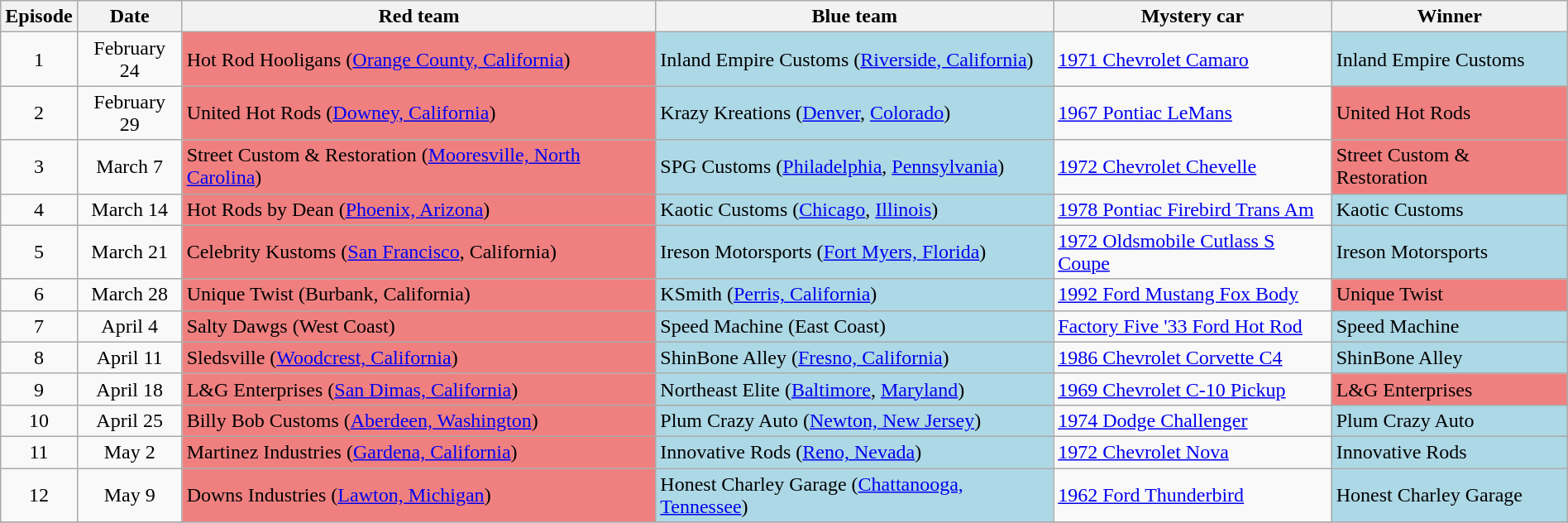<table class="wikitable sortable" width="100%">
<tr>
<th bgcolor="white"><span>Episode</span></th>
<th bgcolor="white"><span>Date</span></th>
<th bgcolor="green"><span>Red team</span></th>
<th bgcolor="green"><span>Blue team</span></th>
<th bgcolor="green"><span>Mystery car</span></th>
<th bgcolor="green"><span>Winner</span></th>
</tr>
<tr>
<td align="center">1</td>
<td align="center">February 24</td>
<td bgcolor="lightcoral">Hot Rod Hooligans (<a href='#'>Orange County, California</a>)</td>
<td bgcolor="lightblue">Inland Empire Customs (<a href='#'>Riverside, California</a>)</td>
<td><a href='#'>1971 Chevrolet Camaro</a></td>
<td bgcolor="lightblue">Inland Empire Customs</td>
</tr>
<tr>
<td align="center">2</td>
<td align="center">February 29</td>
<td bgcolor="lightcoral">United Hot Rods (<a href='#'>Downey, California</a>)</td>
<td bgcolor="lightblue">Krazy Kreations (<a href='#'>Denver</a>, <a href='#'>Colorado</a>)</td>
<td><a href='#'>1967 Pontiac LeMans</a></td>
<td bgcolor="lightcoral">United Hot Rods</td>
</tr>
<tr>
<td align="center">3</td>
<td align="center">March 7</td>
<td bgcolor="lightcoral">Street Custom & Restoration (<a href='#'>Mooresville, North Carolina</a>)</td>
<td bgcolor="lightblue">SPG Customs (<a href='#'>Philadelphia</a>, <a href='#'>Pennsylvania</a>)</td>
<td><a href='#'>1972 Chevrolet Chevelle</a></td>
<td bgcolor="lightcoral">Street Custom & Restoration</td>
</tr>
<tr>
<td align="center">4</td>
<td align="center">March 14</td>
<td bgcolor="lightcoral">Hot Rods by Dean (<a href='#'>Phoenix, Arizona</a>)</td>
<td bgcolor="lightblue">Kaotic Customs (<a href='#'>Chicago</a>, <a href='#'>Illinois</a>)</td>
<td><a href='#'>1978 Pontiac Firebird Trans Am</a></td>
<td bgcolor="lightblue">Kaotic Customs</td>
</tr>
<tr>
<td align="center">5</td>
<td align="center">March 21</td>
<td bgcolor="lightcoral">Celebrity Kustoms (<a href='#'>San Francisco</a>, California)</td>
<td bgcolor="lightblue">Ireson Motorsports (<a href='#'>Fort Myers, Florida</a>)</td>
<td><a href='#'>1972 Oldsmobile Cutlass S Coupe</a></td>
<td bgcolor="lightblue">Ireson Motorsports</td>
</tr>
<tr>
<td align="center">6</td>
<td align="center">March 28</td>
<td bgcolor="lightcoral">Unique Twist (Burbank, California)</td>
<td bgcolor="lightblue">KSmith (<a href='#'>Perris, California</a>)</td>
<td><a href='#'>1992 Ford Mustang Fox Body</a></td>
<td bgcolor="lightcoral">Unique Twist</td>
</tr>
<tr>
<td align="center">7</td>
<td align="center">April 4</td>
<td bgcolor="lightcoral">Salty Dawgs (West Coast)</td>
<td bgcolor="lightblue">Speed Machine (East Coast)</td>
<td><a href='#'>Factory Five '33 Ford Hot Rod</a></td>
<td bgcolor="lightblue">Speed Machine</td>
</tr>
<tr>
<td align="center">8</td>
<td align="center">April 11</td>
<td bgcolor="lightcoral">Sledsville (<a href='#'>Woodcrest, California</a>)</td>
<td bgcolor="lightblue">ShinBone Alley (<a href='#'>Fresno, California</a>)</td>
<td><a href='#'>1986 Chevrolet Corvette C4</a></td>
<td bgcolor="lightblue">ShinBone Alley</td>
</tr>
<tr>
<td align="center">9</td>
<td align="center">April 18</td>
<td bgcolor="lightcoral">L&G Enterprises (<a href='#'>San Dimas, California</a>)</td>
<td bgcolor="lightblue">Northeast Elite (<a href='#'>Baltimore</a>, <a href='#'>Maryland</a>)</td>
<td><a href='#'>1969 Chevrolet C-10 Pickup</a></td>
<td bgcolor="lightcoral">L&G Enterprises</td>
</tr>
<tr>
<td align="center">10</td>
<td align="center">April 25</td>
<td bgcolor="lightcoral">Billy Bob Customs (<a href='#'>Aberdeen, Washington</a>)</td>
<td bgcolor="lightblue">Plum Crazy Auto (<a href='#'>Newton, New Jersey</a>)</td>
<td><a href='#'>1974 Dodge Challenger</a></td>
<td bgcolor="lightblue">Plum Crazy Auto</td>
</tr>
<tr>
<td align="center">11</td>
<td align="center">May 2</td>
<td bgcolor="lightcoral">Martinez Industries (<a href='#'>Gardena, California</a>)</td>
<td bgcolor="lightblue">Innovative Rods (<a href='#'>Reno, Nevada</a>)</td>
<td><a href='#'>1972 Chevrolet Nova</a></td>
<td bgcolor="lightblue">Innovative Rods</td>
</tr>
<tr>
<td align="center">12</td>
<td align="center">May 9</td>
<td bgcolor="lightcoral">Downs Industries (<a href='#'>Lawton, Michigan</a>)</td>
<td bgcolor="lightblue">Honest Charley Garage (<a href='#'>Chattanooga, Tennessee</a>)</td>
<td><a href='#'>1962 Ford Thunderbird</a></td>
<td bgcolor="lightblue">Honest Charley Garage</td>
</tr>
<tr>
</tr>
</table>
